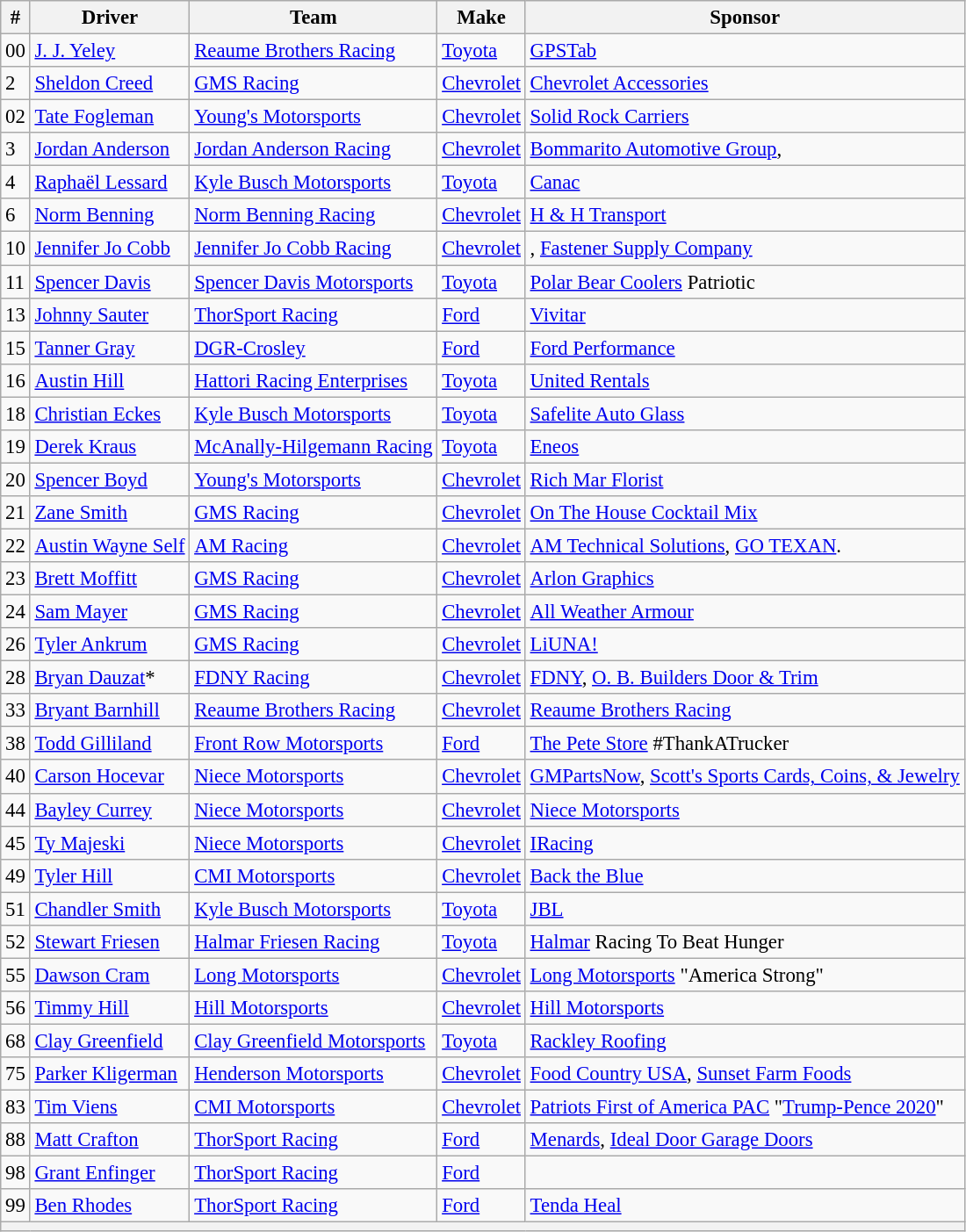<table class="wikitable" style="font-size:95%">
<tr>
<th>#</th>
<th>Driver</th>
<th>Team</th>
<th>Make</th>
<th>Sponsor</th>
</tr>
<tr>
<td>00</td>
<td><a href='#'>J. J. Yeley</a></td>
<td><a href='#'>Reaume Brothers Racing</a></td>
<td><a href='#'>Toyota</a></td>
<td><a href='#'>GPSTab</a></td>
</tr>
<tr>
<td>2</td>
<td><a href='#'>Sheldon Creed</a></td>
<td><a href='#'>GMS Racing</a></td>
<td><a href='#'>Chevrolet</a></td>
<td><a href='#'>Chevrolet Accessories</a></td>
</tr>
<tr>
<td>02</td>
<td><a href='#'>Tate Fogleman</a></td>
<td><a href='#'>Young's Motorsports</a></td>
<td><a href='#'>Chevrolet</a></td>
<td><a href='#'>Solid Rock Carriers</a></td>
</tr>
<tr>
<td>3</td>
<td><a href='#'>Jordan Anderson</a></td>
<td><a href='#'>Jordan Anderson Racing</a></td>
<td><a href='#'>Chevrolet</a></td>
<td><a href='#'>Bommarito Automotive Group</a>, </td>
</tr>
<tr>
<td>4</td>
<td><a href='#'>Raphaël Lessard</a></td>
<td><a href='#'>Kyle Busch Motorsports</a></td>
<td><a href='#'>Toyota</a></td>
<td><a href='#'>Canac</a></td>
</tr>
<tr>
<td>6</td>
<td><a href='#'>Norm Benning</a></td>
<td><a href='#'>Norm Benning Racing</a></td>
<td><a href='#'>Chevrolet</a></td>
<td><a href='#'>H & H Transport</a></td>
</tr>
<tr>
<td>10</td>
<td><a href='#'>Jennifer Jo Cobb</a></td>
<td><a href='#'>Jennifer Jo Cobb Racing</a></td>
<td><a href='#'>Chevrolet</a></td>
<td>, <a href='#'>Fastener Supply Company</a></td>
</tr>
<tr>
<td>11</td>
<td><a href='#'>Spencer Davis</a></td>
<td><a href='#'>Spencer Davis Motorsports</a></td>
<td><a href='#'>Toyota</a></td>
<td><a href='#'>Polar Bear Coolers</a> Patriotic</td>
</tr>
<tr>
<td>13</td>
<td><a href='#'>Johnny Sauter</a></td>
<td><a href='#'>ThorSport Racing</a></td>
<td><a href='#'>Ford</a></td>
<td><a href='#'>Vivitar</a></td>
</tr>
<tr>
<td>15</td>
<td><a href='#'>Tanner Gray</a></td>
<td><a href='#'>DGR-Crosley</a></td>
<td><a href='#'>Ford</a></td>
<td><a href='#'>Ford Performance</a></td>
</tr>
<tr>
<td>16</td>
<td><a href='#'>Austin Hill</a></td>
<td><a href='#'>Hattori Racing Enterprises</a></td>
<td><a href='#'>Toyota</a></td>
<td><a href='#'>United Rentals</a></td>
</tr>
<tr>
<td>18</td>
<td><a href='#'>Christian Eckes</a></td>
<td><a href='#'>Kyle Busch Motorsports</a></td>
<td><a href='#'>Toyota</a></td>
<td><a href='#'>Safelite Auto Glass</a></td>
</tr>
<tr>
<td>19</td>
<td><a href='#'>Derek Kraus</a></td>
<td><a href='#'>McAnally-Hilgemann Racing</a></td>
<td><a href='#'>Toyota</a></td>
<td><a href='#'>Eneos</a></td>
</tr>
<tr>
<td>20</td>
<td><a href='#'>Spencer Boyd</a></td>
<td><a href='#'>Young's Motorsports</a></td>
<td><a href='#'>Chevrolet</a></td>
<td><a href='#'>Rich Mar Florist</a></td>
</tr>
<tr>
<td>21</td>
<td><a href='#'>Zane Smith</a></td>
<td><a href='#'>GMS Racing</a></td>
<td><a href='#'>Chevrolet</a></td>
<td><a href='#'>On The House Cocktail Mix</a></td>
</tr>
<tr>
<td>22</td>
<td><a href='#'>Austin Wayne Self</a></td>
<td><a href='#'>AM Racing</a></td>
<td><a href='#'>Chevrolet</a></td>
<td><a href='#'>AM Technical Solutions</a>, <a href='#'>GO TEXAN</a>.</td>
</tr>
<tr>
<td>23</td>
<td><a href='#'>Brett Moffitt</a></td>
<td><a href='#'>GMS Racing</a></td>
<td><a href='#'>Chevrolet</a></td>
<td><a href='#'>Arlon Graphics</a></td>
</tr>
<tr>
<td>24</td>
<td><a href='#'>Sam Mayer</a></td>
<td><a href='#'>GMS Racing</a></td>
<td><a href='#'>Chevrolet</a></td>
<td><a href='#'>All Weather Armour</a></td>
</tr>
<tr>
<td>26</td>
<td><a href='#'>Tyler Ankrum</a></td>
<td><a href='#'>GMS Racing</a></td>
<td><a href='#'>Chevrolet</a></td>
<td><a href='#'>LiUNA!</a></td>
</tr>
<tr>
<td>28</td>
<td><a href='#'>Bryan Dauzat</a>*</td>
<td><a href='#'>FDNY Racing</a></td>
<td><a href='#'>Chevrolet</a></td>
<td><a href='#'>FDNY</a>, <a href='#'>O. B. Builders Door & Trim</a></td>
</tr>
<tr>
<td>33</td>
<td><a href='#'>Bryant Barnhill</a></td>
<td><a href='#'>Reaume Brothers Racing</a></td>
<td><a href='#'>Chevrolet</a></td>
<td><a href='#'>Reaume Brothers Racing</a></td>
</tr>
<tr>
<td>38</td>
<td><a href='#'>Todd Gilliland</a></td>
<td><a href='#'>Front Row Motorsports</a></td>
<td><a href='#'>Ford</a></td>
<td><a href='#'>The Pete Store</a> #ThankATrucker</td>
</tr>
<tr>
<td>40</td>
<td><a href='#'>Carson Hocevar</a></td>
<td><a href='#'>Niece Motorsports</a></td>
<td><a href='#'>Chevrolet</a></td>
<td><a href='#'>GMPartsNow</a>, <a href='#'>Scott's Sports Cards, Coins, & Jewelry</a></td>
</tr>
<tr>
<td>44</td>
<td><a href='#'>Bayley Currey</a></td>
<td><a href='#'>Niece Motorsports</a></td>
<td><a href='#'>Chevrolet</a></td>
<td><a href='#'>Niece Motorsports</a></td>
</tr>
<tr>
<td>45</td>
<td><a href='#'>Ty Majeski</a></td>
<td><a href='#'>Niece Motorsports</a></td>
<td><a href='#'>Chevrolet</a></td>
<td><a href='#'>IRacing</a></td>
</tr>
<tr>
<td>49</td>
<td><a href='#'>Tyler Hill</a></td>
<td><a href='#'>CMI Motorsports</a></td>
<td><a href='#'>Chevrolet</a></td>
<td><a href='#'>Back the Blue</a></td>
</tr>
<tr>
<td>51</td>
<td><a href='#'>Chandler Smith</a></td>
<td><a href='#'>Kyle Busch Motorsports</a></td>
<td><a href='#'>Toyota</a></td>
<td><a href='#'>JBL</a></td>
</tr>
<tr>
<td>52</td>
<td><a href='#'>Stewart Friesen</a></td>
<td><a href='#'>Halmar Friesen Racing</a></td>
<td><a href='#'>Toyota</a></td>
<td><a href='#'>Halmar</a> Racing To Beat Hunger</td>
</tr>
<tr>
<td>55</td>
<td><a href='#'>Dawson Cram</a></td>
<td><a href='#'>Long Motorsports</a></td>
<td><a href='#'>Chevrolet</a></td>
<td><a href='#'>Long Motorsports</a> "America Strong"</td>
</tr>
<tr>
<td>56</td>
<td><a href='#'>Timmy Hill</a></td>
<td><a href='#'>Hill Motorsports</a></td>
<td><a href='#'>Chevrolet</a></td>
<td><a href='#'>Hill Motorsports</a></td>
</tr>
<tr>
<td>68</td>
<td><a href='#'>Clay Greenfield</a></td>
<td><a href='#'>Clay Greenfield Motorsports</a></td>
<td><a href='#'>Toyota</a></td>
<td><a href='#'>Rackley Roofing</a></td>
</tr>
<tr>
<td>75</td>
<td><a href='#'>Parker Kligerman</a></td>
<td><a href='#'>Henderson Motorsports</a></td>
<td><a href='#'>Chevrolet</a></td>
<td><a href='#'>Food Country USA</a>, <a href='#'>Sunset Farm Foods</a></td>
</tr>
<tr>
<td>83</td>
<td><a href='#'>Tim Viens</a></td>
<td><a href='#'>CMI Motorsports</a></td>
<td><a href='#'>Chevrolet</a></td>
<td><a href='#'>Patriots First of America PAC</a> "<a href='#'>Trump-Pence 2020</a>"</td>
</tr>
<tr>
<td>88</td>
<td><a href='#'>Matt Crafton</a></td>
<td><a href='#'>ThorSport Racing</a></td>
<td><a href='#'>Ford</a></td>
<td><a href='#'>Menards</a>, <a href='#'>Ideal Door Garage Doors</a></td>
</tr>
<tr>
<td>98</td>
<td><a href='#'>Grant Enfinger</a></td>
<td><a href='#'>ThorSport Racing</a></td>
<td><a href='#'>Ford</a></td>
<td></td>
</tr>
<tr>
<td>99</td>
<td><a href='#'>Ben Rhodes</a></td>
<td><a href='#'>ThorSport Racing</a></td>
<td><a href='#'>Ford</a></td>
<td><a href='#'>Tenda Heal</a></td>
</tr>
<tr>
<th colspan="5"></th>
</tr>
</table>
